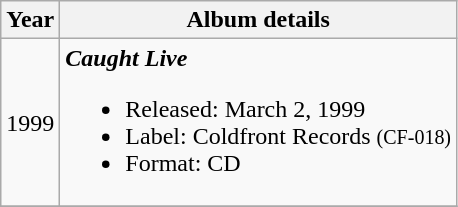<table class="wikitable">
<tr>
<th rowspan="1">Year</th>
<th rowspan="1">Album details</th>
</tr>
<tr>
<td>1999</td>
<td><strong><em>Caught Live</em></strong><br><ul><li>Released: March 2, 1999</li><li>Label: Coldfront Records <small>(CF-018)</small></li><li>Format: CD</li></ul></td>
</tr>
<tr>
</tr>
</table>
